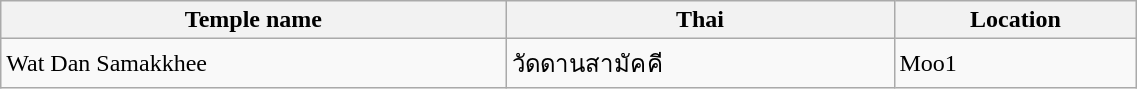<table class="wikitable" style="width:60%;">
<tr>
<th>Temple name</th>
<th>Thai</th>
<th>Location</th>
</tr>
<tr>
<td>Wat Dan Samakkhee</td>
<td>วัดดานสามัคคี</td>
<td>Moo1</td>
</tr>
</table>
